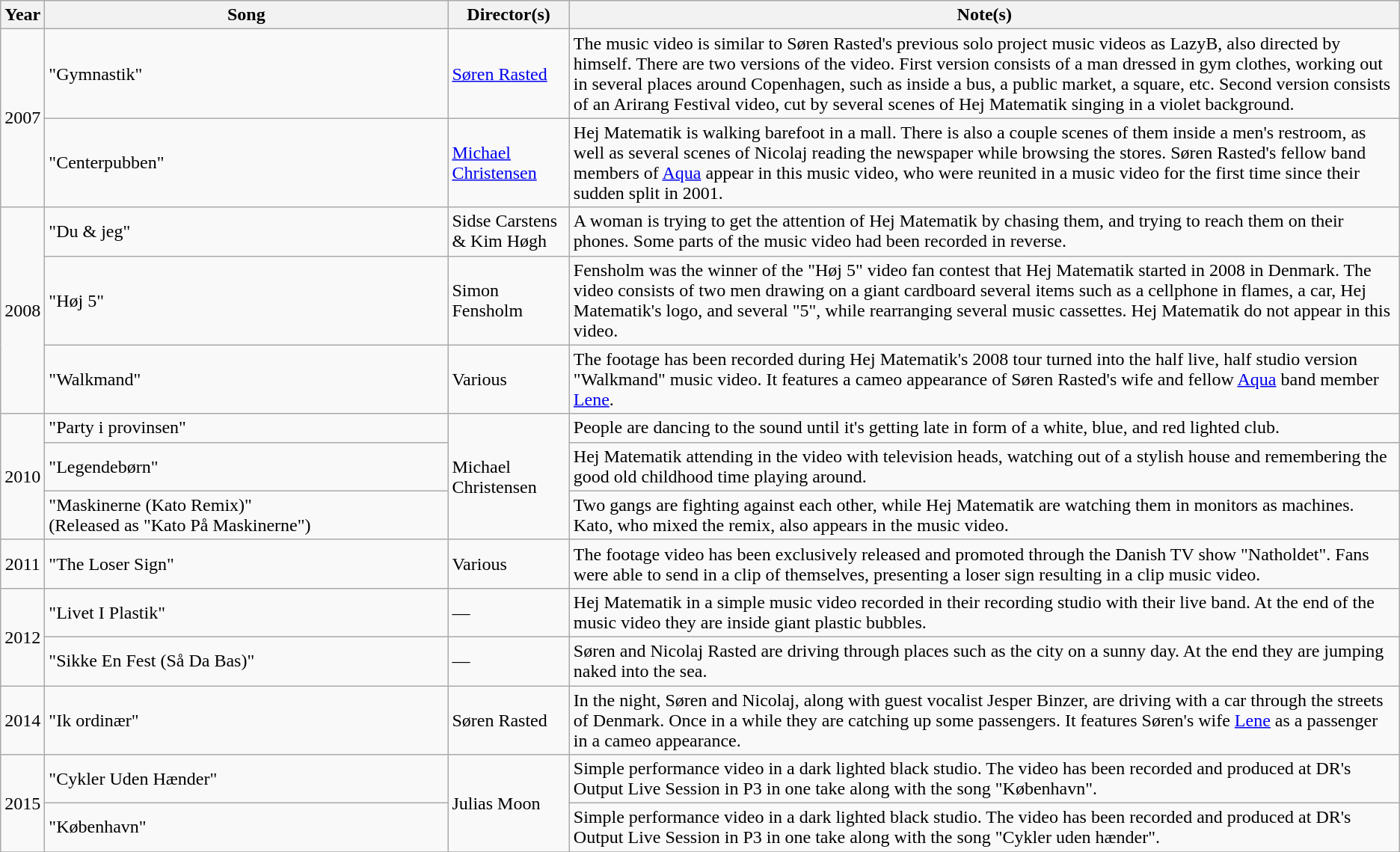<table class="wikitable">
<tr>
<th>Year</th>
<th style="width:22em">Song</th>
<th>Director(s)</th>
<th>Note(s)</th>
</tr>
<tr>
<td align="center" rowspan="2">2007</td>
<td>"Gymnastik"</td>
<td><a href='#'>Søren Rasted</a></td>
<td>The music video is similar to Søren Rasted's previous solo project music videos as LazyB, also directed by himself. There are two versions of the video. First version consists of a man dressed in gym clothes, working out in several places around Copenhagen, such as inside a bus, a public market, a square, etc. Second version consists of an Arirang Festival video, cut by several scenes of Hej Matematik singing in a violet background.</td>
</tr>
<tr>
<td>"Centerpubben"</td>
<td><a href='#'>Michael Christensen</a></td>
<td>Hej Matematik is walking barefoot in a mall. There is also a couple scenes of them inside a men's restroom, as well as several scenes of Nicolaj reading the newspaper while browsing the stores. Søren Rasted's fellow band members of <a href='#'>Aqua</a> appear in this music video, who were reunited in a music video for the first time since their sudden split in 2001.</td>
</tr>
<tr>
<td align="center" rowspan="3">2008</td>
<td>"Du & jeg"</td>
<td>Sidse Carstens & Kim Høgh</td>
<td>A woman is trying to get the attention of Hej Matematik by chasing them, and trying to reach them on their phones. Some parts of the music video had been recorded in reverse.</td>
</tr>
<tr>
<td>"Høj 5"</td>
<td>Simon Fensholm</td>
<td>Fensholm was the winner of the "Høj 5" video fan contest that Hej Matematik started in 2008 in Denmark. The video consists of two men drawing on a giant cardboard several items such as a cellphone in flames, a car, Hej Matematik's logo, and several "5", while rearranging several music cassettes. Hej Matematik do not appear in this video.</td>
</tr>
<tr>
<td>"Walkmand"</td>
<td>Various</td>
<td>The footage has been recorded during Hej Matematik's 2008 tour turned into the half live, half studio version "Walkmand" music video. It features a cameo appearance of Søren Rasted's wife and fellow <a href='#'>Aqua</a> band member <a href='#'>Lene</a>.</td>
</tr>
<tr>
<td align="center" rowspan="3">2010</td>
<td>"Party i provinsen"</td>
<td rowspan="3">Michael Christensen</td>
<td>People are dancing to the sound until it's getting late in form of a white, blue, and red lighted club.</td>
</tr>
<tr>
<td>"Legendebørn"</td>
<td>Hej Matematik attending in the video with television heads, watching out of a stylish house and remembering the good old childhood time playing around.</td>
</tr>
<tr>
<td>"Maskinerne (Kato Remix)"<br>(Released as "Kato På Maskinerne")</td>
<td>Two gangs are fighting against each other, while Hej Matematik are watching them in monitors as machines. Kato, who mixed the remix, also appears in the music video.</td>
</tr>
<tr>
<td align="center" rowspan="1">2011</td>
<td>"The Loser Sign"</td>
<td>Various</td>
<td>The footage video has been exclusively released and promoted through the Danish TV show "Natholdet". Fans were able to send in a clip of themselves, presenting a loser sign resulting in a clip music video.</td>
</tr>
<tr>
<td align="center" rowspan="2">2012</td>
<td>"Livet I Plastik"</td>
<td>—</td>
<td>Hej Matematik in a simple music video recorded in their recording studio with their live band. At the end of the music video they are inside giant plastic bubbles.</td>
</tr>
<tr>
<td>"Sikke En Fest (Så Da Bas)"</td>
<td>—</td>
<td>Søren and Nicolaj Rasted are driving through places such as the city on a sunny day. At the end they are jumping naked into the sea.</td>
</tr>
<tr>
<td>2014</td>
<td>"Ik ordinær"</td>
<td>Søren Rasted</td>
<td>In the night, Søren and Nicolaj, along with guest vocalist Jesper Binzer, are driving with a car through the streets of Denmark. Once in a while they are catching up some passengers. It features Søren's wife <a href='#'>Lene</a> as a passenger in a cameo appearance.</td>
</tr>
<tr>
<td align="center" rowspan="2">2015</td>
<td>"Cykler Uden Hænder"</td>
<td rowspan="2">Julias Moon</td>
<td>Simple performance video in a dark lighted black studio. The video has been recorded and produced at DR's Output Live Session in P3 in one take along with the song "København".</td>
</tr>
<tr>
<td>"København"</td>
<td>Simple performance video in a dark lighted black studio. The video has been recorded and produced at DR's Output Live Session in P3 in one take along with the song "Cykler uden hænder".</td>
</tr>
<tr>
</tr>
</table>
